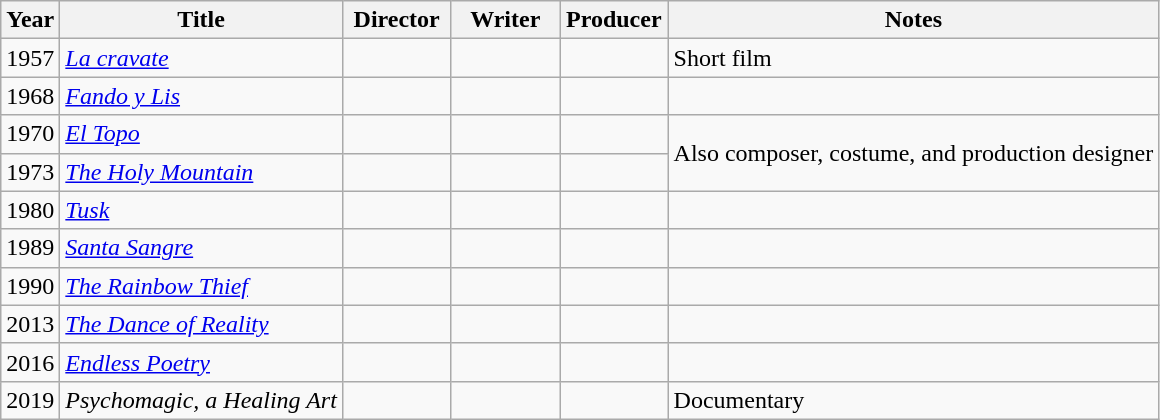<table class="wikitable">
<tr>
<th>Year</th>
<th>Title</th>
<th width=65>Director</th>
<th width=65>Writer</th>
<th width=65>Producer</th>
<th>Notes</th>
</tr>
<tr>
<td>1957</td>
<td><em><a href='#'>La cravate</a></em></td>
<td></td>
<td></td>
<td></td>
<td>Short film</td>
</tr>
<tr>
<td>1968</td>
<td><em><a href='#'>Fando y Lis</a></em></td>
<td></td>
<td></td>
<td></td>
<td></td>
</tr>
<tr>
<td>1970</td>
<td><em><a href='#'>El Topo</a></em></td>
<td></td>
<td></td>
<td></td>
<td rowspan="2">Also composer, costume, and production designer</td>
</tr>
<tr>
<td>1973</td>
<td><em><a href='#'>The Holy Mountain</a></em></td>
<td></td>
<td></td>
<td></td>
</tr>
<tr>
<td>1980</td>
<td><em><a href='#'>Tusk</a></em></td>
<td></td>
<td></td>
<td></td>
<td></td>
</tr>
<tr>
<td>1989</td>
<td><em><a href='#'>Santa Sangre</a></em></td>
<td></td>
<td></td>
<td></td>
<td></td>
</tr>
<tr>
<td>1990</td>
<td><em><a href='#'>The Rainbow Thief</a></em></td>
<td></td>
<td></td>
<td></td>
<td></td>
</tr>
<tr>
<td>2013</td>
<td><em><a href='#'>The Dance of Reality</a></em></td>
<td></td>
<td></td>
<td></td>
<td></td>
</tr>
<tr>
<td>2016</td>
<td><em><a href='#'>Endless Poetry</a></em></td>
<td></td>
<td></td>
<td></td>
<td></td>
</tr>
<tr>
<td>2019</td>
<td><em>Psychomagic, a Healing Art</em></td>
<td></td>
<td></td>
<td></td>
<td>Documentary</td>
</tr>
</table>
